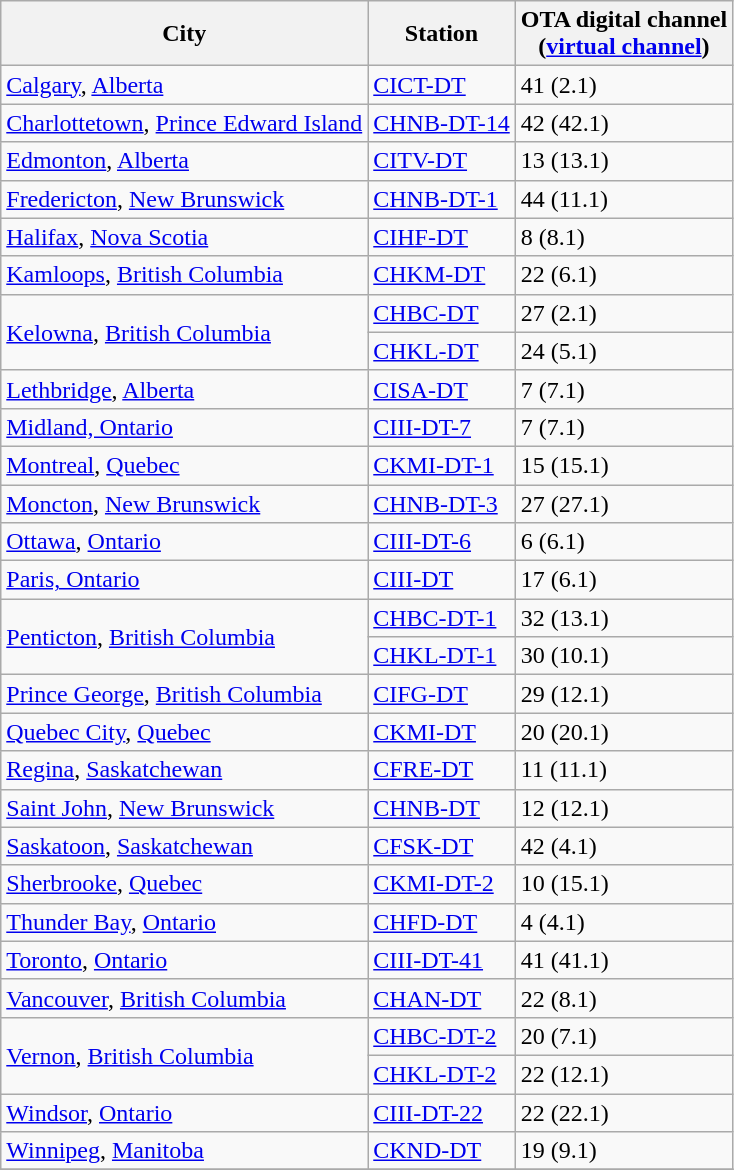<table class="wikitable sortable">
<tr>
<th>City</th>
<th>Station</th>
<th>OTA digital channel<br>(<a href='#'>virtual channel</a>)</th>
</tr>
<tr>
<td><a href='#'>Calgary</a>, <a href='#'>Alberta</a></td>
<td><a href='#'>CICT-DT</a></td>
<td>41 (2.1)</td>
</tr>
<tr>
<td><a href='#'>Charlottetown</a>, <a href='#'>Prince Edward Island</a></td>
<td><a href='#'>CHNB-DT-14</a></td>
<td>42 (42.1)</td>
</tr>
<tr>
<td><a href='#'>Edmonton</a>, <a href='#'>Alberta</a></td>
<td><a href='#'>CITV-DT</a></td>
<td>13 (13.1)</td>
</tr>
<tr>
<td><a href='#'>Fredericton</a>, <a href='#'>New Brunswick</a></td>
<td><a href='#'>CHNB-DT-1</a></td>
<td>44 (11.1)</td>
</tr>
<tr>
<td><a href='#'>Halifax</a>, <a href='#'>Nova Scotia</a></td>
<td><a href='#'>CIHF-DT</a></td>
<td>8 (8.1)</td>
</tr>
<tr>
<td><a href='#'>Kamloops</a>, <a href='#'>British Columbia</a></td>
<td><a href='#'>CHKM-DT</a></td>
<td>22 (6.1)</td>
</tr>
<tr>
<td rowspan="2"><a href='#'>Kelowna</a>, <a href='#'>British Columbia</a></td>
<td><a href='#'>CHBC-DT</a></td>
<td>27 (2.1)</td>
</tr>
<tr>
<td><a href='#'>CHKL-DT</a></td>
<td>24 (5.1)</td>
</tr>
<tr>
<td><a href='#'>Lethbridge</a>, <a href='#'>Alberta</a></td>
<td><a href='#'>CISA-DT</a></td>
<td>7 (7.1)</td>
</tr>
<tr>
<td><a href='#'>Midland, Ontario</a></td>
<td><a href='#'>CIII-DT-7</a></td>
<td>7 (7.1)</td>
</tr>
<tr>
<td><a href='#'>Montreal</a>, <a href='#'>Quebec</a></td>
<td><a href='#'>CKMI-DT-1</a></td>
<td>15 (15.1)</td>
</tr>
<tr>
<td><a href='#'>Moncton</a>, <a href='#'>New Brunswick</a></td>
<td><a href='#'>CHNB-DT-3</a></td>
<td>27 (27.1)</td>
</tr>
<tr>
<td><a href='#'>Ottawa</a>, <a href='#'>Ontario</a></td>
<td><a href='#'>CIII-DT-6</a></td>
<td>6 (6.1)</td>
</tr>
<tr>
<td><a href='#'>Paris, Ontario</a></td>
<td><a href='#'>CIII-DT</a></td>
<td>17 (6.1)</td>
</tr>
<tr>
<td rowspan="2"><a href='#'>Penticton</a>, <a href='#'>British Columbia</a></td>
<td><a href='#'>CHBC-DT-1</a></td>
<td>32 (13.1)</td>
</tr>
<tr>
<td><a href='#'>CHKL-DT-1</a></td>
<td>30 (10.1)</td>
</tr>
<tr>
<td><a href='#'>Prince George</a>, <a href='#'>British Columbia</a></td>
<td><a href='#'>CIFG-DT</a></td>
<td>29 (12.1)</td>
</tr>
<tr>
<td><a href='#'>Quebec City</a>, <a href='#'>Quebec</a></td>
<td><a href='#'>CKMI-DT</a></td>
<td>20 (20.1)</td>
</tr>
<tr>
<td><a href='#'>Regina</a>, <a href='#'>Saskatchewan</a></td>
<td><a href='#'>CFRE-DT</a></td>
<td>11 (11.1)</td>
</tr>
<tr>
<td><a href='#'>Saint John</a>, <a href='#'>New Brunswick</a></td>
<td><a href='#'>CHNB-DT</a></td>
<td>12 (12.1)</td>
</tr>
<tr>
<td><a href='#'>Saskatoon</a>, <a href='#'>Saskatchewan</a></td>
<td><a href='#'>CFSK-DT</a></td>
<td>42 (4.1)</td>
</tr>
<tr>
<td><a href='#'>Sherbrooke</a>, <a href='#'>Quebec</a></td>
<td><a href='#'>CKMI-DT-2</a></td>
<td>10 (15.1)</td>
</tr>
<tr>
<td><a href='#'>Thunder Bay</a>, <a href='#'>Ontario</a></td>
<td><a href='#'>CHFD-DT</a></td>
<td>4 (4.1)</td>
</tr>
<tr>
<td><a href='#'>Toronto</a>, <a href='#'>Ontario</a></td>
<td><a href='#'>CIII-DT-41</a></td>
<td>41 (41.1)</td>
</tr>
<tr>
<td><a href='#'>Vancouver</a>, <a href='#'>British Columbia</a></td>
<td><a href='#'>CHAN-DT</a></td>
<td>22 (8.1)</td>
</tr>
<tr>
<td rowspan="2"><a href='#'>Vernon</a>, <a href='#'>British Columbia</a></td>
<td><a href='#'>CHBC-DT-2</a></td>
<td>20 (7.1)</td>
</tr>
<tr>
<td><a href='#'>CHKL-DT-2</a></td>
<td>22 (12.1)</td>
</tr>
<tr>
<td><a href='#'>Windsor</a>, <a href='#'>Ontario</a></td>
<td><a href='#'>CIII-DT-22</a></td>
<td>22 (22.1)</td>
</tr>
<tr>
<td><a href='#'>Winnipeg</a>, <a href='#'>Manitoba</a></td>
<td><a href='#'>CKND-DT</a></td>
<td>19 (9.1)</td>
</tr>
<tr>
</tr>
</table>
